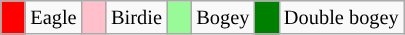<table class="wikitable" span=50 style="font-size:85%;">
<tr>
<td style="background: Red;" width=10></td>
<td>Eagle</td>
<td style="background: Pink;" width=10></td>
<td>Birdie</td>
<td style="background: PaleGreen;" width=10></td>
<td>Bogey</td>
<td style="background: Green;" width=10></td>
<td>Double bogey</td>
</tr>
</table>
